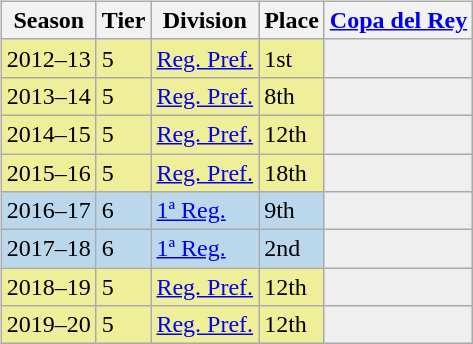<table>
<tr>
<td valign="top" width=0%><br><table class="wikitable">
<tr style="background:#f0f6fa;">
<th>Season</th>
<th>Tier</th>
<th>Division</th>
<th>Place</th>
<th><a href='#'>Copa del Rey</a></th>
</tr>
<tr>
<td style="background:#EFEF99;">2012–13</td>
<td style="background:#EFEF99;">5</td>
<td style="background:#EFEF99;"><a href='#'>Reg. Pref.</a></td>
<td style="background:#EFEF99;">1st</td>
<th style="background:#efefef;"></th>
</tr>
<tr>
<td style="background:#EFEF99;">2013–14</td>
<td style="background:#EFEF99;">5</td>
<td style="background:#EFEF99;"><a href='#'>Reg. Pref.</a></td>
<td style="background:#EFEF99;">8th</td>
<th style="background:#efefef;"></th>
</tr>
<tr>
<td style="background:#EFEF99;">2014–15</td>
<td style="background:#EFEF99;">5</td>
<td style="background:#EFEF99;"><a href='#'>Reg. Pref.</a></td>
<td style="background:#EFEF99;">12th</td>
<th style="background:#efefef;"></th>
</tr>
<tr>
<td style="background:#EFEF99;">2015–16</td>
<td style="background:#EFEF99;">5</td>
<td style="background:#EFEF99;"><a href='#'>Reg. Pref.</a></td>
<td style="background:#EFEF99;">18th</td>
<th style="background:#efefef;"></th>
</tr>
<tr>
<td style="background:#BBD7EC;">2016–17</td>
<td style="background:#BBD7EC;">6</td>
<td style="background:#BBD7EC;"><a href='#'>1ª Reg.</a></td>
<td style="background:#BBD7EC;">9th</td>
<td style="background:#efefef;"></td>
</tr>
<tr>
<td style="background:#BBD7EC;">2017–18</td>
<td style="background:#BBD7EC;">6</td>
<td style="background:#BBD7EC;"><a href='#'>1ª Reg.</a></td>
<td style="background:#BBD7EC;">2nd</td>
<td style="background:#efefef;"></td>
</tr>
<tr>
<td style="background:#EFEF99;">2018–19</td>
<td style="background:#EFEF99;">5</td>
<td style="background:#EFEF99;"><a href='#'>Reg. Pref.</a></td>
<td style="background:#EFEF99;">12th</td>
<th style="background:#efefef;"></th>
</tr>
<tr>
<td style="background:#EFEF99;">2019–20</td>
<td style="background:#EFEF99;">5</td>
<td style="background:#EFEF99;"><a href='#'>Reg. Pref.</a></td>
<td style="background:#EFEF99;">12th</td>
<th style="background:#efefef;"></th>
</tr>
</table>
</td>
</tr>
</table>
